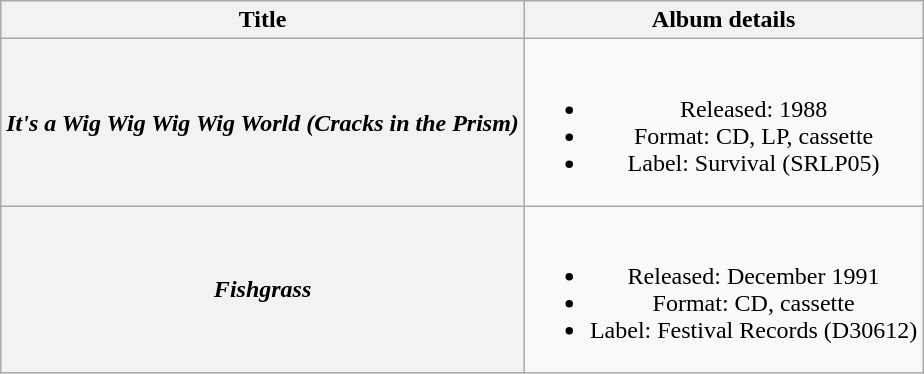<table class="wikitable plainrowheaders" style="text-align:center;" border="1">
<tr>
<th>Title</th>
<th>Album details</th>
</tr>
<tr>
<th scope="row"><em>It's a Wig Wig Wig Wig World (Cracks in the Prism)</em></th>
<td><br><ul><li>Released: 1988</li><li>Format: CD, LP, cassette</li><li>Label: Survival (SRLP05)</li></ul></td>
</tr>
<tr>
<th scope="row"><em>Fishgrass</em></th>
<td><br><ul><li>Released: December 1991</li><li>Format: CD, cassette</li><li>Label: Festival Records (D30612)</li></ul></td>
</tr>
</table>
